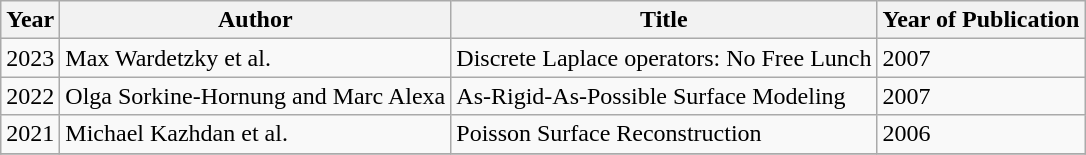<table class="wikitable">
<tr>
<th>Year</th>
<th>Author</th>
<th>Title</th>
<th>Year of Publication</th>
</tr>
<tr>
<td>2023</td>
<td>Max Wardetzky et al.</td>
<td>Discrete Laplace operators: No Free Lunch</td>
<td>2007</td>
</tr>
<tr>
<td>2022</td>
<td>Olga Sorkine-Hornung and Marc Alexa</td>
<td>As-Rigid-As-Possible Surface Modeling</td>
<td>2007</td>
</tr>
<tr>
<td>2021</td>
<td>Michael Kazhdan et al.</td>
<td>Poisson Surface Reconstruction</td>
<td>2006</td>
</tr>
<tr>
</tr>
</table>
